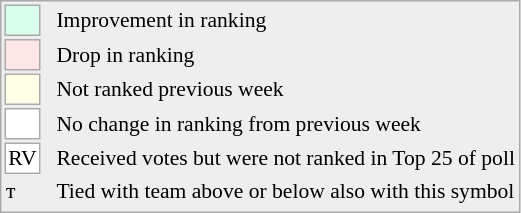<table style="font-size:90%; border:1px solid #aaa; white-space:nowrap; background:#eee;">
<tr>
<td style="background:#d8ffeb; width:20px; border:1px solid #aaa;"> </td>
<td rowspan=6> </td>
<td>Improvement in ranking</td>
</tr>
<tr>
<td style="background:#ffe6e6; width:20px; border:1px solid #aaa;"> </td>
<td>Drop in ranking</td>
</tr>
<tr>
<td style="background:#ffffe6; width:20px; border:1px solid #aaa;"> </td>
<td>Not ranked previous week</td>
</tr>
<tr>
<td style="background:#fff; width:20px; border:1px solid #aaa;"> </td>
<td>No change in ranking from previous week</td>
</tr>
<tr>
<td style="text-align:center; width:20px; border:1px solid #aaa; background:white;">RV</td>
<td>Received votes but were not ranked in Top 25 of poll</td>
</tr>
<tr>
<td>т</td>
<td>Tied with team above or below also with this symbol</td>
</tr>
<tr>
</tr>
</table>
